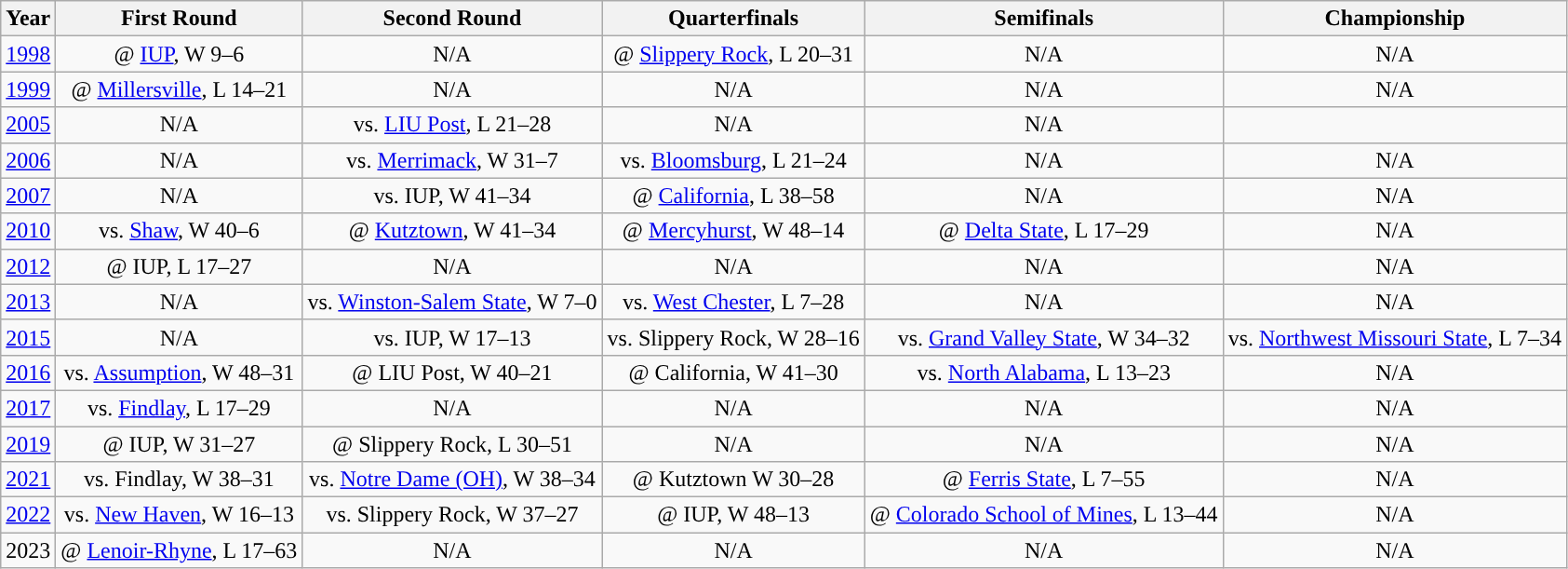<table class="wikitable" style="text-align:center">
<tr>
<th>Year</th>
<th>First Round</th>
<th>Second Round</th>
<th>Quarterfinals</th>
<th>Semifinals</th>
<th>Championship</th>
</tr>
<tr>
<td><a href='#'>1998</a></td>
<td>@ <a href='#'>IUP</a>, W 9–6</td>
<td>N/A</td>
<td>@ <a href='#'>Slippery Rock</a>, L 20–31</td>
<td>N/A</td>
<td>N/A</td>
</tr>
<tr>
<td><a href='#'>1999</a></td>
<td>@ <a href='#'>Millersville</a>, L 14–21</td>
<td>N/A</td>
<td>N/A</td>
<td>N/A</td>
<td>N/A</td>
</tr>
<tr>
<td><a href='#'>2005</a></td>
<td>N/A</td>
<td>vs. <a href='#'>LIU Post</a>, L 21–28</td>
<td>N/A</td>
<td>N/A</td>
</tr>
<tr>
<td><a href='#'>2006</a></td>
<td>N/A</td>
<td>vs. <a href='#'>Merrimack</a>, W 31–7</td>
<td>vs. <a href='#'>Bloomsburg</a>, L 21–24</td>
<td>N/A</td>
<td>N/A</td>
</tr>
<tr>
<td><a href='#'>2007</a></td>
<td>N/A</td>
<td>vs. IUP, W 41–34</td>
<td>@ <a href='#'>California</a>, L 38–58</td>
<td>N/A</td>
<td>N/A</td>
</tr>
<tr>
<td><a href='#'>2010</a></td>
<td>vs. <a href='#'>Shaw</a>, W 40–6</td>
<td>@ <a href='#'>Kutztown</a>, W 41–34</td>
<td>@ <a href='#'>Mercyhurst</a>, W 48–14</td>
<td>@ <a href='#'>Delta State</a>, L 17–29</td>
<td>N/A</td>
</tr>
<tr>
<td><a href='#'>2012</a></td>
<td>@ IUP, L 17–27</td>
<td>N/A</td>
<td>N/A</td>
<td>N/A</td>
<td>N/A</td>
</tr>
<tr>
<td><a href='#'>2013</a></td>
<td>N/A</td>
<td>vs. <a href='#'>Winston-Salem State</a>, W 7–0</td>
<td>vs. <a href='#'>West Chester</a>, L 7–28</td>
<td>N/A</td>
<td>N/A</td>
</tr>
<tr>
<td><a href='#'>2015</a></td>
<td>N/A</td>
<td>vs. IUP, W 17–13</td>
<td>vs. Slippery Rock, W 28–16</td>
<td>vs. <a href='#'>Grand Valley State</a>, W 34–32</td>
<td>vs. <a href='#'>Northwest Missouri State</a>, L 7–34</td>
</tr>
<tr>
<td><a href='#'>2016</a></td>
<td>vs. <a href='#'>Assumption</a>, W 48–31</td>
<td>@ LIU Post, W 40–21</td>
<td>@ California, W 41–30</td>
<td>vs. <a href='#'>North Alabama</a>, L 13–23</td>
<td>N/A</td>
</tr>
<tr>
<td><a href='#'>2017</a></td>
<td>vs. <a href='#'>Findlay</a>, L 17–29</td>
<td>N/A</td>
<td>N/A</td>
<td>N/A</td>
<td>N/A</td>
</tr>
<tr>
<td><a href='#'>2019</a></td>
<td>@ IUP, W 31–27</td>
<td>@ Slippery Rock, L 30–51</td>
<td>N/A</td>
<td>N/A</td>
<td>N/A</td>
</tr>
<tr>
<td><a href='#'>2021</a></td>
<td>vs. Findlay, W 38–31</td>
<td>vs. <a href='#'>Notre Dame (OH)</a>, W 38–34</td>
<td>@ Kutztown W 30–28</td>
<td>@ <a href='#'>Ferris State</a>, L 7–55</td>
<td>N/A</td>
</tr>
<tr>
<td><a href='#'>2022</a></td>
<td>vs. <a href='#'>New Haven</a>, W 16–13</td>
<td>vs. Slippery Rock, W 37–27</td>
<td>@ IUP, W 48–13</td>
<td>@ <a href='#'>Colorado School of Mines</a>, L 13–44</td>
<td>N/A</td>
</tr>
<tr>
<td>2023</td>
<td>@ <a href='#'>Lenoir-Rhyne</a>, L 17–63</td>
<td>N/A</td>
<td>N/A</td>
<td>N/A</td>
<td>N/A</td>
</tr>
</table>
